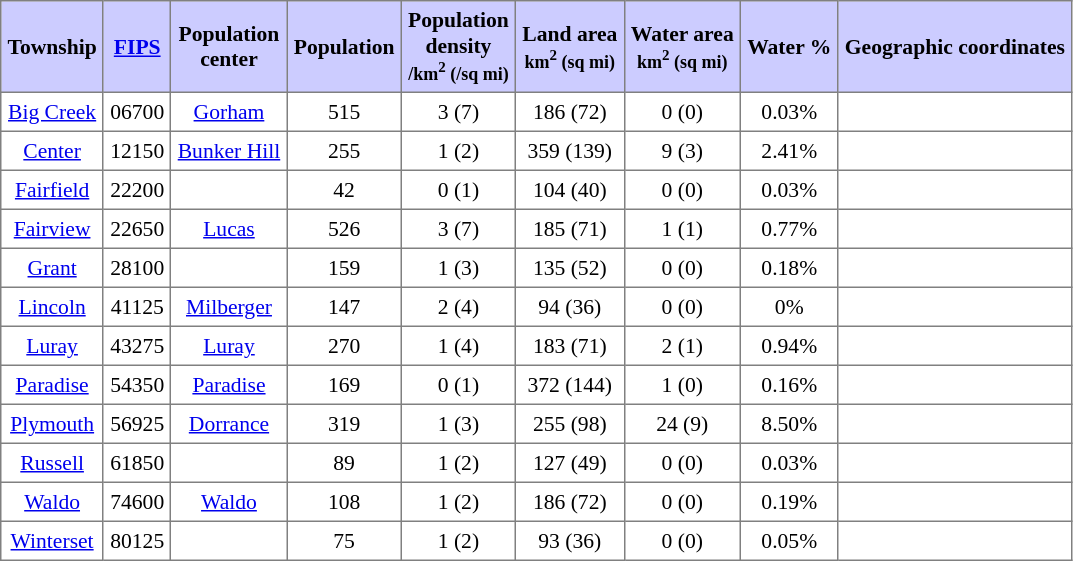<table class="toccolours" border=1 cellspacing=0 cellpadding=4 style="text-align:center; border-collapse:collapse; font-size:90%;">
<tr style="background:#ccccff">
<th>Township</th>
<th><a href='#'>FIPS</a></th>
<th>Population<br>center</th>
<th>Population</th>
<th>Population<br>density<br><small>/km<sup>2</sup> (/sq mi)</small></th>
<th>Land area<br><small>km<sup>2</sup> (sq mi)</small></th>
<th>Water area<br><small>km<sup>2</sup> (sq mi)</small></th>
<th>Water %</th>
<th>Geographic coordinates</th>
</tr>
<tr>
<td><a href='#'>Big Creek</a></td>
<td>06700</td>
<td><a href='#'>Gorham</a></td>
<td>515</td>
<td>3 (7)</td>
<td>186 (72)</td>
<td>0 (0)</td>
<td>0.03%</td>
<td></td>
</tr>
<tr>
<td><a href='#'>Center</a></td>
<td>12150</td>
<td><a href='#'>Bunker Hill</a></td>
<td>255</td>
<td>1 (2)</td>
<td>359 (139)</td>
<td>9 (3)</td>
<td>2.41%</td>
<td></td>
</tr>
<tr>
<td><a href='#'>Fairfield</a></td>
<td>22200</td>
<td></td>
<td>42</td>
<td>0 (1)</td>
<td>104 (40)</td>
<td>0 (0)</td>
<td>0.03%</td>
<td></td>
</tr>
<tr>
<td><a href='#'>Fairview</a></td>
<td>22650</td>
<td><a href='#'>Lucas</a></td>
<td>526</td>
<td>3 (7)</td>
<td>185 (71)</td>
<td>1 (1)</td>
<td>0.77%</td>
<td></td>
</tr>
<tr>
<td><a href='#'>Grant</a></td>
<td>28100</td>
<td></td>
<td>159</td>
<td>1 (3)</td>
<td>135 (52)</td>
<td>0 (0)</td>
<td>0.18%</td>
<td></td>
</tr>
<tr>
<td><a href='#'>Lincoln</a></td>
<td>41125</td>
<td><a href='#'>Milberger</a></td>
<td>147</td>
<td>2 (4)</td>
<td>94 (36)</td>
<td>0 (0)</td>
<td>0%</td>
<td></td>
</tr>
<tr>
<td><a href='#'>Luray</a></td>
<td>43275</td>
<td><a href='#'>Luray</a></td>
<td>270</td>
<td>1 (4)</td>
<td>183 (71)</td>
<td>2 (1)</td>
<td>0.94%</td>
<td></td>
</tr>
<tr>
<td><a href='#'>Paradise</a></td>
<td>54350</td>
<td><a href='#'>Paradise</a></td>
<td>169</td>
<td>0 (1)</td>
<td>372 (144)</td>
<td>1 (0)</td>
<td>0.16%</td>
<td></td>
</tr>
<tr>
<td><a href='#'>Plymouth</a></td>
<td>56925</td>
<td><a href='#'>Dorrance</a></td>
<td>319</td>
<td>1 (3)</td>
<td>255 (98)</td>
<td>24 (9)</td>
<td>8.50%</td>
<td></td>
</tr>
<tr>
<td><a href='#'>Russell</a></td>
<td>61850</td>
<td></td>
<td>89</td>
<td>1 (2)</td>
<td>127 (49)</td>
<td>0 (0)</td>
<td>0.03%</td>
<td></td>
</tr>
<tr>
<td><a href='#'>Waldo</a></td>
<td>74600</td>
<td><a href='#'>Waldo</a></td>
<td>108</td>
<td>1 (2)</td>
<td>186 (72)</td>
<td>0 (0)</td>
<td>0.19%</td>
<td></td>
</tr>
<tr>
<td><a href='#'>Winterset</a></td>
<td>80125</td>
<td></td>
<td>75</td>
<td>1 (2)</td>
<td>93 (36)</td>
<td>0 (0)</td>
<td>0.05%</td>
<td></td>
</tr>
</table>
